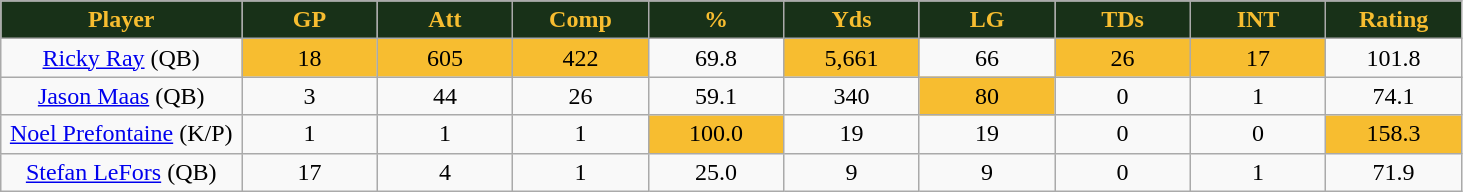<table class="wikitable sortable">
<tr>
<th style="background:#183118;color:#f7bd30;" width="16%">Player</th>
<th style="background:#183118;color:#f7bd30;" width="9%">GP</th>
<th style="background:#183118;color:#f7bd30;" width="9%">Att</th>
<th style="background:#183118;color:#f7bd30;" width="9%">Comp</th>
<th style="background:#183118;color:#f7bd30;" width="9%">%</th>
<th style="background:#183118;color:#f7bd30;" width="9%">Yds</th>
<th style="background:#183118;color:#f7bd30;" width="9%">LG</th>
<th style="background:#183118;color:#f7bd30;" width="9%">TDs</th>
<th style="background:#183118;color:#f7bd30;" width="9%">INT</th>
<th style="background:#183118;color:#f7bd30;" width="9%">Rating</th>
</tr>
<tr align="center">
<td><a href='#'>Ricky Ray</a> (QB)</td>
<td bgcolor="#f7bd30">18</td>
<td bgcolor="#f7bd30">605</td>
<td bgcolor="#f7bd30">422</td>
<td>69.8</td>
<td bgcolor="#f7bd30">5,661</td>
<td>66</td>
<td bgcolor="#f7bd30">26</td>
<td bgcolor="#f7bd30">17</td>
<td>101.8</td>
</tr>
<tr align="center">
<td><a href='#'>Jason Maas</a> (QB)</td>
<td>3</td>
<td>44</td>
<td>26</td>
<td>59.1</td>
<td>340</td>
<td bgcolor="#f7bd30">80</td>
<td>0</td>
<td>1</td>
<td>74.1</td>
</tr>
<tr align="center">
<td><a href='#'>Noel Prefontaine</a> (K/P)</td>
<td>1</td>
<td>1</td>
<td>1</td>
<td bgcolor="#f7bd30">100.0</td>
<td>19</td>
<td>19</td>
<td>0</td>
<td>0</td>
<td bgcolor="#f7bd30">158.3</td>
</tr>
<tr align="center">
<td><a href='#'>Stefan LeFors</a> (QB)</td>
<td>17</td>
<td>4</td>
<td>1</td>
<td>25.0</td>
<td>9</td>
<td>9</td>
<td>0</td>
<td>1</td>
<td>71.9</td>
</tr>
</table>
